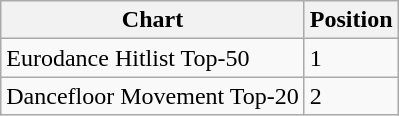<table class="wikitable">
<tr>
<th>Chart</th>
<th>Position</th>
</tr>
<tr>
<td> Eurodance Hitlist Top-50</td>
<td>1</td>
</tr>
<tr>
<td> Dancefloor Movement Top-20</td>
<td>2</td>
</tr>
</table>
